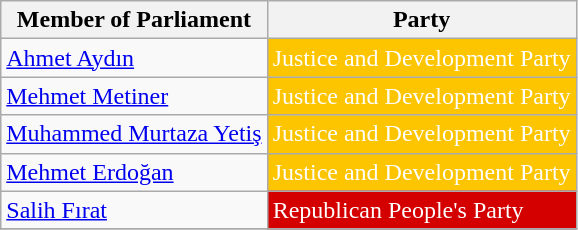<table class="wikitable">
<tr>
<th>Member of Parliament</th>
<th>Party</th>
</tr>
<tr>
<td><a href='#'>Ahmet Aydın</a></td>
<td style="background:#FDC400; color:white">Justice and Development Party</td>
</tr>
<tr>
<td><a href='#'>Mehmet Metiner</a></td>
<td style="background:#FDC400; color:white">Justice and Development Party</td>
</tr>
<tr>
<td><a href='#'>Muhammed Murtaza Yetiş</a></td>
<td style="background:#FDC400; color:white">Justice and Development Party</td>
</tr>
<tr>
<td><a href='#'>Mehmet Erdoğan</a></td>
<td style="background:#FDC400; color:white">Justice and Development Party</td>
</tr>
<tr>
<td><a href='#'>Salih Fırat</a></td>
<td style="background:#D40000; color:white">Republican People's Party</td>
</tr>
<tr>
</tr>
</table>
